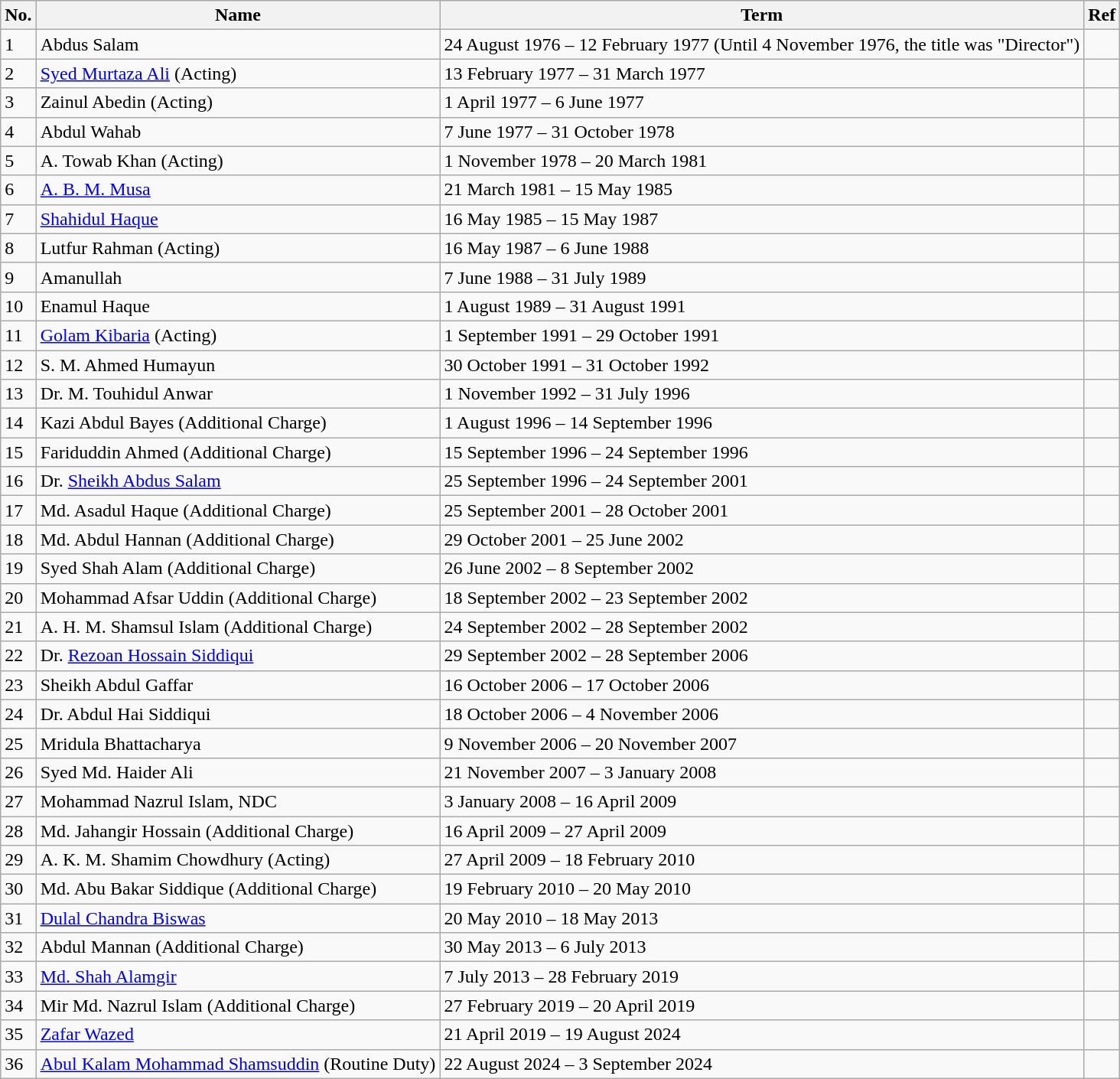<table class="wikitable sortable">
<tr>
<th>No.</th>
<th>Name</th>
<th>Term</th>
<th>Ref</th>
</tr>
<tr>
<td>1</td>
<td>Abdus Salam</td>
<td>24 August 1976 – 12 February 1977 (Until 4 November 1976, the title was "Director")</td>
<td></td>
</tr>
<tr>
<td>2</td>
<td><a href='#'>Syed Murtaza Ali</a> (Acting)</td>
<td>13 February 1977 – 31 March 1977</td>
<td></td>
</tr>
<tr>
<td>3</td>
<td>Zainul Abedin (Acting)</td>
<td>1 April 1977 – 6 June 1977</td>
<td></td>
</tr>
<tr>
<td>4</td>
<td>Abdul Wahab</td>
<td>7 June 1977 – 31 October 1978</td>
<td></td>
</tr>
<tr>
<td>5</td>
<td>A. Towab Khan (Acting)</td>
<td>1 November 1978 – 20 March 1981</td>
<td></td>
</tr>
<tr>
<td>6</td>
<td><a href='#'>A. B. M. Musa</a></td>
<td>21 March 1981 – 15 May 1985</td>
<td></td>
</tr>
<tr>
<td>7</td>
<td><a href='#'>Shahidul Haque</a></td>
<td>16 May 1985 – 15 May 1987</td>
<td></td>
</tr>
<tr>
<td>8</td>
<td>Lutfur Rahman (Acting)</td>
<td>16 May 1987 – 6 June 1988</td>
<td></td>
</tr>
<tr>
<td>9</td>
<td>Amanullah</td>
<td>7 June 1988 – 31 July 1989</td>
<td></td>
</tr>
<tr>
<td>10</td>
<td>Enamul Haque</td>
<td>1 August 1989 – 31 August 1991</td>
<td></td>
</tr>
<tr>
<td>11</td>
<td><a href='#'>Golam Kibaria</a> (Acting)</td>
<td>1 September 1991 – 29 October 1991</td>
<td></td>
</tr>
<tr>
<td>12</td>
<td>S. M. Ahmed Humayun</td>
<td>30 October 1991 – 31 October 1992</td>
<td></td>
</tr>
<tr>
<td>13</td>
<td>Dr. M. Touhidul Anwar</td>
<td>1 November 1992 – 31 July 1996</td>
<td></td>
</tr>
<tr>
<td>14</td>
<td>Kazi Abdul Bayes (Additional Charge)</td>
<td>1 August 1996 – 14 September 1996</td>
<td></td>
</tr>
<tr>
<td>15</td>
<td>Fariduddin Ahmed (Additional Charge)</td>
<td>15 September 1996 – 24 September 1996</td>
<td></td>
</tr>
<tr>
<td>16</td>
<td>Dr. <a href='#'>Sheikh Abdus Salam</a></td>
<td>25 September 1996 – 24 September 2001</td>
<td></td>
</tr>
<tr>
<td>17</td>
<td>Md. Asadul Haque (Additional Charge)</td>
<td>25 September 2001 – 28 October 2001</td>
<td></td>
</tr>
<tr>
<td>18</td>
<td>Md. Abdul Hannan (Additional Charge)</td>
<td>29 October 2001 – 25 June 2002</td>
<td></td>
</tr>
<tr>
<td>19</td>
<td>Syed Shah Alam (Additional Charge)</td>
<td>26 June 2002 – 8 September 2002</td>
<td></td>
</tr>
<tr>
<td>20</td>
<td>Mohammad Afsar Uddin (Additional Charge)</td>
<td>18 September 2002 – 23 September 2002</td>
<td></td>
</tr>
<tr>
<td>21</td>
<td>A. H. M. Shamsul Islam (Additional Charge)</td>
<td>24 September 2002 – 28 September 2002</td>
<td></td>
</tr>
<tr>
<td>22</td>
<td>Dr. <a href='#'>Rezoan Hossain Siddiqui</a></td>
<td>29 September 2002 – 28 September 2006</td>
<td></td>
</tr>
<tr>
<td>23</td>
<td>Sheikh Abdul Gaffar</td>
<td>16 October 2006 – 17 October 2006</td>
<td></td>
</tr>
<tr>
<td>24</td>
<td>Dr. Abdul Hai Siddiqui</td>
<td>18 October 2006 – 4 November 2006</td>
<td></td>
</tr>
<tr>
<td>25</td>
<td>Mridula Bhattacharya</td>
<td>9 November 2006 – 20 November 2007</td>
<td></td>
</tr>
<tr>
<td>26</td>
<td>Syed Md. Haider Ali</td>
<td>21 November 2007 – 3 January 2008</td>
<td></td>
</tr>
<tr>
<td>27</td>
<td>Mohammad Nazrul Islam, NDC</td>
<td>3 January 2008 – 16 April 2009</td>
<td></td>
</tr>
<tr>
<td>28</td>
<td>Md. Jahangir Hossain (Additional Charge)</td>
<td>16 April 2009 – 27 April 2009</td>
<td></td>
</tr>
<tr>
<td>29</td>
<td>A. K. M. Shamim Chowdhury (Acting)</td>
<td>27 April 2009 – 18 February 2010</td>
<td></td>
</tr>
<tr>
<td>30</td>
<td>Md. Abu Bakar Siddique (Additional Charge)</td>
<td>19 February 2010 – 20 May 2010</td>
<td></td>
</tr>
<tr>
<td>31</td>
<td><a href='#'>Dulal Chandra Biswas</a></td>
<td>20 May 2010 – 18 May 2013</td>
<td></td>
</tr>
<tr>
<td>32</td>
<td>Abdul Mannan (Additional Charge)</td>
<td>30 May 2013 – 6 July 2013</td>
<td></td>
</tr>
<tr>
<td>33</td>
<td><a href='#'>Md. Shah Alamgir</a></td>
<td>7 July 2013 – 28 February 2019</td>
<td></td>
</tr>
<tr>
<td>34</td>
<td>Mir Md. Nazrul Islam (Additional Charge)</td>
<td>27 February 2019 – 20 April 2019</td>
<td></td>
</tr>
<tr>
<td>35</td>
<td><a href='#'>Zafar Wazed</a></td>
<td>21 April 2019 – 19 August 2024</td>
<td></td>
</tr>
<tr>
<td>36</td>
<td><a href='#'>Abul Kalam Mohammad Shamsuddin</a> (Routine Duty)</td>
<td>22 August 2024 – 3 September 2024</td>
<td></td>
</tr>
</table>
